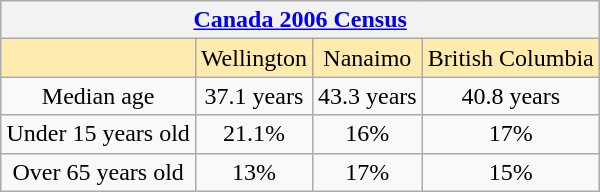<table class="wikitable" style="float:right; clear:right; margin-left:1em">
<tr>
<th colspan="4"><a href='#'>Canada 2006 Census</a></th>
</tr>
<tr style="text-align:center;background-color:#ffebad;">
<td></td>
<td>Wellington</td>
<td>Nanaimo</td>
<td>British Columbia</td>
</tr>
<tr style="text-align:center;">
<td>Median age</td>
<td>37.1 years</td>
<td>43.3 years</td>
<td>40.8 years</td>
</tr>
<tr style="text-align:center;">
<td>Under 15 years old</td>
<td>21.1%</td>
<td>16%</td>
<td>17%</td>
</tr>
<tr style="text-align:center;">
<td>Over 65 years old</td>
<td>13%</td>
<td>17%</td>
<td>15%</td>
</tr>
</table>
